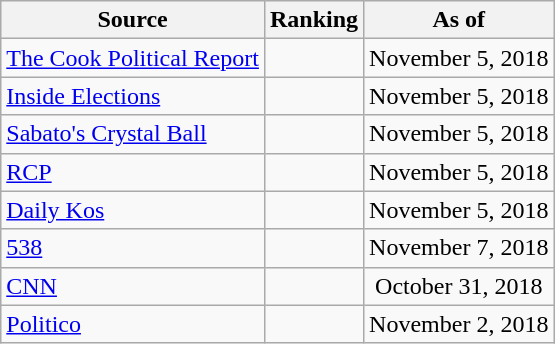<table class="wikitable" style="text-align:center">
<tr>
<th>Source</th>
<th>Ranking</th>
<th>As of</th>
</tr>
<tr>
<td align=left><a href='#'>The Cook Political Report</a></td>
<td></td>
<td>November 5, 2018</td>
</tr>
<tr>
<td align=left><a href='#'>Inside Elections</a></td>
<td></td>
<td>November 5, 2018</td>
</tr>
<tr>
<td align=left><a href='#'>Sabato's Crystal Ball</a></td>
<td></td>
<td>November 5, 2018</td>
</tr>
<tr>
<td align="left"><a href='#'>RCP</a></td>
<td></td>
<td>November 5, 2018</td>
</tr>
<tr>
<td align="left"><a href='#'>Daily Kos</a></td>
<td></td>
<td>November 5, 2018</td>
</tr>
<tr>
<td align="left"><a href='#'>538</a></td>
<td></td>
<td>November 7, 2018</td>
</tr>
<tr>
<td align="left"><a href='#'>CNN</a></td>
<td></td>
<td>October 31, 2018</td>
</tr>
<tr>
<td align="left"><a href='#'>Politico</a></td>
<td></td>
<td>November 2, 2018</td>
</tr>
</table>
